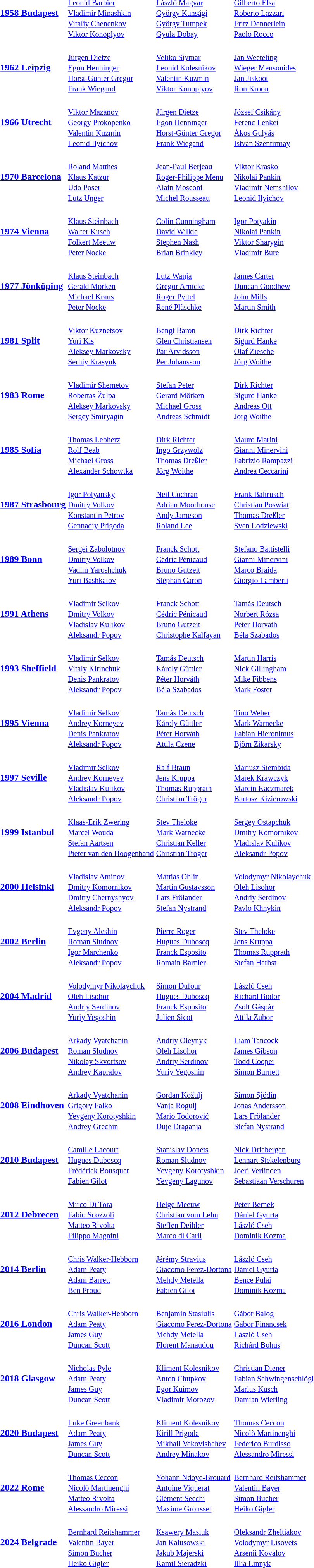<table>
<tr>
<th style="text-align:left;"><a href='#'>1958 Budapest</a></th>
<td><small><br><a href='#'>Leonid Barbier</a><br><a href='#'>Vladimir Minashkin</a><br><a href='#'>Vitaliy Chenenkov</a><br><a href='#'>Viktor Konoplyov</a></small></td>
<td><small><br><a href='#'>László Magyar</a><br><a href='#'>György Kunsági</a><br><a href='#'>György Tumpek</a><br><a href='#'>Gyula Dobay</a></small></td>
<td><small><br><a href='#'>Gilberto Elsa</a><br><a href='#'>Roberto Lazzari</a><br><a href='#'>Fritz Dennerlein</a><br><a href='#'>Paolo Rocco</a></small></td>
</tr>
<tr>
<th style="text-align:left;"><a href='#'>1962 Leipzig</a></th>
<td><small><br><a href='#'>Jürgen Dietze</a><br><a href='#'>Egon Henninger</a><br><a href='#'>Horst-Günter Gregor</a><br><a href='#'>Frank Wiegand</a></small></td>
<td><small><br><a href='#'>Veliko Siymar</a><br><a href='#'>Leonid Kolesnikov</a><br><a href='#'>Valentin Kuzmin</a><br><a href='#'>Viktor Konoplyov</a></small></td>
<td><small><br><a href='#'>Jan Weeteling</a><br><a href='#'>Wieger Mensonides</a><br><a href='#'>Jan Jiskoot</a><br><a href='#'>Ron Kroon</a></small></td>
</tr>
<tr>
<th style="text-align:left;"><a href='#'>1966 Utrecht</a></th>
<td><small><br><a href='#'>Viktor Mazanov</a><br><a href='#'>Georgy Prokopenko</a><br><a href='#'>Valentin Kuzmin</a><br><a href='#'>Leonid Ilyichov</a></small></td>
<td><small><br><a href='#'>Jürgen Dietze</a><br><a href='#'>Egon Henninger</a><br><a href='#'>Horst-Günter Gregor</a><br><a href='#'>Frank Wiegand</a></small></td>
<td><small><br><a href='#'>József Csikány</a><br><a href='#'>Ferenc Lenkei</a><br><a href='#'>Ákos Gulyás</a><br><a href='#'>István Szentirmay</a></small></td>
</tr>
<tr>
<th style="text-align:left;"><a href='#'>1970 Barcelona</a></th>
<td><small><br><a href='#'>Roland Matthes</a><br><a href='#'>Klaus Katzur</a><br><a href='#'>Udo Poser</a><br><a href='#'>Lutz Unger</a></small></td>
<td><small><br><a href='#'>Jean-Paul Berjeau</a><br><a href='#'>Roger-Philippe Menu</a><br><a href='#'>Alain Mosconi</a><br><a href='#'>Michel Rousseau</a></small></td>
<td><small><br><a href='#'>Viktor Krasko</a><br><a href='#'>Nikolai Pankin</a><br><a href='#'>Vladimir Nemshilov</a><br><a href='#'>Leonid Ilyichov</a></small></td>
</tr>
<tr>
<th style="text-align:left;"><a href='#'>1974 Vienna</a></th>
<td><small><br><a href='#'>Klaus Steinbach</a><br><a href='#'>Walter Kusch</a><br><a href='#'>Folkert Meeuw</a><br><a href='#'>Peter Nocke</a></small></td>
<td><small><br><a href='#'>Colin Cunningham</a><br><a href='#'>David Wilkie</a><br><a href='#'>Stephen Nash</a><br><a href='#'>Brian Brinkley</a></small></td>
<td><small><br><a href='#'>Igor Potyakin</a><br><a href='#'>Nikolai Pankin</a><br><a href='#'>Viktor Sharygin</a><br><a href='#'>Vladimir Bure</a></small></td>
</tr>
<tr>
<th style="text-align:left;"><a href='#'>1977 Jönköping</a></th>
<td><small><br><a href='#'>Klaus Steinbach</a><br><a href='#'>Gerald Mörken</a><br><a href='#'>Michael Kraus</a><br><a href='#'>Peter Nocke</a></small></td>
<td><small><br><a href='#'>Lutz Wanja</a><br><a href='#'>Gregor Arnicke</a><br><a href='#'>Roger Pyttel</a><br><a href='#'>René Pläschke</a></small></td>
<td><small><br><a href='#'>James Carter</a><br><a href='#'>Duncan Goodhew</a><br><a href='#'>John Mills</a><br><a href='#'>Martin Smith</a></small></td>
</tr>
<tr>
<th style="text-align:left;"><a href='#'>1981 Split</a></th>
<td><small><br><a href='#'>Viktor Kuznetsov</a><br><a href='#'>Yuri Kis</a><br><a href='#'>Aleksey Markovsky</a><br><a href='#'>Serhiy Krasyuk</a></small></td>
<td><small><br><a href='#'>Bengt Baron</a><br><a href='#'>Glen Christiansen</a><br><a href='#'>Pär Arvidsson</a><br><a href='#'>Per Johansson</a></small></td>
<td><small><br><a href='#'>Dirk Richter</a><br><a href='#'>Sigurd Hanke</a><br><a href='#'>Olaf Ziesche</a><br><a href='#'>Jörg Woithe</a></small></td>
</tr>
<tr>
<th style="text-align:left;"><a href='#'>1983 Rome</a></th>
<td><small><br><a href='#'>Vladimir Shemetov</a><br><a href='#'>Robertas Žulpa</a><br><a href='#'>Aleksey Markovsky</a><br><a href='#'>Sergey Smiryagin</a></small></td>
<td><small><br><a href='#'>Stefan Peter</a><br><a href='#'>Gerard Mörken</a><br><a href='#'>Michael Gross</a><br><a href='#'>Andreas Schmidt</a></small></td>
<td><small><br><a href='#'>Dirk Richter</a><br><a href='#'>Sigurd Hanke</a><br><a href='#'>Andreas Ott</a><br><a href='#'>Jörg Woithe</a></small></td>
</tr>
<tr>
<th style="text-align:left;"><a href='#'>1985 Sofia</a></th>
<td><small><br><a href='#'>Thomas Lebherz</a><br><a href='#'>Rolf Beab</a><br><a href='#'>Michael Gross</a><br><a href='#'>Alexander Schowtka</a></small></td>
<td><small><br><a href='#'>Dirk Richter</a><br><a href='#'>Ingo Grzywolz</a><br><a href='#'>Thomas Dreßler</a><br><a href='#'>Jörg Woithe</a></small></td>
<td><small><br><a href='#'>Mauro Marini</a><br><a href='#'>Gianni Minervini</a><br><a href='#'>Fabrizio Rampazzi</a><br><a href='#'>Andrea Ceccarini</a></small></td>
</tr>
<tr>
<th style="text-align:left;"><a href='#'>1987 Strasbourg</a></th>
<td><small><br><a href='#'>Igor Polyansky</a><br><a href='#'>Dmitry Volkov</a><br><a href='#'>Konstantin Petrov</a><br><a href='#'>Gennadiy Prigoda</a></small></td>
<td><small><br><a href='#'>Neil Cochran</a><br><a href='#'>Adrian Moorhouse</a><br><a href='#'>Andy Jameson</a><br><a href='#'>Roland Lee</a></small></td>
<td><small><br><a href='#'>Frank Baltrusch</a><br><a href='#'>Christian Poswiat</a><br><a href='#'>Thomas Dreßler</a><br><a href='#'>Sven Lodziewski</a></small></td>
</tr>
<tr>
<th style="text-align:left;"><a href='#'>1989 Bonn</a></th>
<td><small><br><a href='#'>Sergei Zabolotnov</a><br><a href='#'>Dmitry Volkov</a><br><a href='#'>Vadim Yaroshchuk</a><br><a href='#'>Yuri Bashkatov</a></small></td>
<td><small><br><a href='#'>Franck Schott</a><br><a href='#'>Cédric Pénicaud</a><br><a href='#'>Bruno Gutzeit</a><br><a href='#'>Stéphan Caron</a></small></td>
<td><small><br><a href='#'>Stefano Battistelli</a><br><a href='#'>Gianni Minervini</a><br><a href='#'>Marco Braida</a><br><a href='#'>Giorgio Lamberti</a></small></td>
</tr>
<tr>
<th style="text-align:left;"><a href='#'>1991 Athens</a></th>
<td><small><br><a href='#'>Vladimir Selkov</a><br><a href='#'>Dmitry Volkov</a><br><a href='#'>Vladislav Kulikov</a><br><a href='#'>Aleksandr Popov</a></small></td>
<td><small><br><a href='#'>Franck Schott</a><br><a href='#'>Cédric Pénicaud</a><br><a href='#'>Bruno Gutzeit</a><br><a href='#'>Christophe Kalfayan</a></small></td>
<td><small><br><a href='#'>Tamás Deutsch</a><br><a href='#'>Norbert Rózsa</a><br><a href='#'>Péter Horváth</a><br><a href='#'>Béla Szabados</a></small></td>
</tr>
<tr>
<th style="text-align:left;"><a href='#'>1993 Sheffield</a></th>
<td><small><br><a href='#'>Vladimir Selkov</a><br><a href='#'>Vitaly Kirinchuk</a><br><a href='#'>Denis Pankratov</a><br><a href='#'>Aleksandr Popov</a></small></td>
<td><small><br><a href='#'>Tamás Deutsch</a><br><a href='#'>Károly Güttler</a><br><a href='#'>Péter Horváth</a><br><a href='#'>Béla Szabados</a></small></td>
<td><small><br><a href='#'>Martin Harris</a><br><a href='#'>Nick Gillingham</a><br><a href='#'>Mike Fibbens</a><br><a href='#'>Mark Foster</a></small></td>
</tr>
<tr>
<th style="text-align:left;"><a href='#'>1995 Vienna</a></th>
<td><small><br><a href='#'>Vladimir Selkov</a><br><a href='#'>Andrey Korneyev</a><br><a href='#'>Denis Pankratov</a><br><a href='#'>Aleksandr Popov</a></small></td>
<td><small><br><a href='#'>Tamás Deutsch</a><br><a href='#'>Károly Güttler</a><br><a href='#'>Péter Horváth</a><br><a href='#'>Attila Czene</a></small></td>
<td><small><br><a href='#'>Tino Weber</a><br><a href='#'>Mark Warnecke</a><br><a href='#'>Fabian Hieronimus</a><br><a href='#'>Björn Zikarsky</a></small></td>
</tr>
<tr>
<th style="text-align:left;"><a href='#'>1997 Seville</a></th>
<td><small><br><a href='#'>Vladimir Selkov</a><br><a href='#'>Andrey Korneyev</a><br><a href='#'>Vladislav Kulikov</a><br><a href='#'>Aleksandr Popov</a></small></td>
<td><small><br><a href='#'>Ralf Braun</a><br><a href='#'>Jens Kruppa</a><br><a href='#'>Thomas Rupprath</a><br><a href='#'>Christian Tröger</a></small></td>
<td><small><br><a href='#'>Mariusz Siembida</a><br><a href='#'>Marek Krawczyk</a><br><a href='#'>Marcin Kaczmarek</a><br><a href='#'>Bartosz Kizierowski</a></small></td>
</tr>
<tr>
<th style="text-align:left;"><a href='#'>1999 Istanbul</a></th>
<td><small><br><a href='#'>Klaas-Erik Zwering</a><br><a href='#'>Marcel Wouda</a><br><a href='#'>Stefan Aartsen</a><br><a href='#'>Pieter van den Hoogenband</a></small></td>
<td><small><br><a href='#'>Stev Theloke</a><br><a href='#'>Mark Warnecke</a><br><a href='#'>Christian Keller</a><br><a href='#'>Christian Tröger</a></small></td>
<td><small><br><a href='#'>Sergey Ostapchuk</a><br><a href='#'>Dmitry Komornikov</a><br><a href='#'>Vladislav Kulikov</a><br><a href='#'>Aleksandr Popov</a></small></td>
</tr>
<tr>
<th style="text-align:left;"><a href='#'>2000 Helsinki</a></th>
<td><small><br><a href='#'>Vladislav Aminov</a><br><a href='#'>Dmitry Komornikov</a><br><a href='#'>Dmitry Chernyshyov</a><br><a href='#'>Aleksandr Popov</a></small></td>
<td><small><br><a href='#'>Mattias Ohlin</a><br><a href='#'>Martin Gustavsson</a><br><a href='#'>Lars Frölander</a><br><a href='#'>Stefan Nystrand</a></small></td>
<td><small><br><a href='#'>Volodymyr Nikolaychuk</a><br><a href='#'>Oleh Lisohor</a><br><a href='#'>Andriy Serdinov</a><br><a href='#'>Pavlo Khnykin</a></small></td>
</tr>
<tr>
<th style="text-align:left;"><a href='#'>2002 Berlin</a></th>
<td><small><br><a href='#'>Evgeny Aleshin</a><br><a href='#'>Roman Sludnov</a><br><a href='#'>Igor Marchenko</a><br><a href='#'>Aleksandr Popov</a></small></td>
<td><small><br><a href='#'>Pierre Roger</a><br><a href='#'>Hugues Duboscq</a><br><a href='#'>Franck Esposito</a><br><a href='#'>Romain Barnier</a></small></td>
<td><small><br><a href='#'>Stev Theloke</a><br><a href='#'>Jens Kruppa</a><br><a href='#'>Thomas Rupprath</a><br><a href='#'>Stefan Herbst</a></small></td>
</tr>
<tr>
<th style="text-align:left;"><a href='#'>2004 Madrid</a></th>
<td><small><br><a href='#'>Volodymyr Nikolaychuk</a><br><a href='#'>Oleh Lisohor</a><br><a href='#'>Andriy Serdinov</a><br><a href='#'>Yuriy Yegoshin</a></small></td>
<td><small><br><a href='#'>Simon Dufour</a><br><a href='#'>Hugues Duboscq</a><br><a href='#'>Franck Esposito</a><br><a href='#'>Julien Sicot</a></small></td>
<td><small><br><a href='#'>László Cseh</a><br><a href='#'>Richárd Bodor</a><br><a href='#'>Zsolt Gáspár</a><br><a href='#'>Attila Zubor</a></small></td>
</tr>
<tr>
<th style="text-align:left;"><a href='#'>2006 Budapest</a></th>
<td><small><br><a href='#'>Arkady Vyatchanin</a><br><a href='#'>Roman Sludnov</a><br><a href='#'>Nikolay Skvortsov</a><br><a href='#'>Andrey Kapralov</a></small></td>
<td><small><br><a href='#'>Andriy Oleynyk</a><br><a href='#'>Oleh Lisohor</a><br><a href='#'>Andriy Serdinov</a><br><a href='#'>Yuriy Yegoshin</a></small></td>
<td><small><br><a href='#'>Liam Tancock</a><br><a href='#'>James Gibson</a><br><a href='#'>Todd Cooper</a><br><a href='#'>Simon Burnett</a></small></td>
</tr>
<tr>
<th style="text-align:left;"><a href='#'>2008 Eindhoven</a></th>
<td><small><br><a href='#'>Arkady Vyatchanin</a><br><a href='#'>Grigory Falko</a><br><a href='#'>Yevgeny Korotyshkin</a><br><a href='#'>Andrey Grechin</a></small></td>
<td><small><br><a href='#'>Gordan Kožulj</a><br><a href='#'>Vanja Rogulj</a><br><a href='#'>Mario Todorović</a><br><a href='#'>Duje Draganja</a></small></td>
<td><small><br><a href='#'>Simon Sjödin</a><br><a href='#'>Jonas Andersson</a><br><a href='#'>Lars Frölander</a><br><a href='#'>Stefan Nystrand</a></small></td>
</tr>
<tr>
<th style="text-align:left;"><a href='#'>2010 Budapest</a></th>
<td><small><br><a href='#'>Camille Lacourt</a><br><a href='#'>Hugues Duboscq</a><br><a href='#'>Frédérick Bousquet</a><br><a href='#'>Fabien Gilot</a></small></td>
<td><small><br><a href='#'>Stanislav Donets</a><br><a href='#'>Roman Sludnov</a><br><a href='#'>Yevgeny Korotyshkin</a><br><a href='#'>Yevgeny Lagunov</a></small></td>
<td><small><br><a href='#'>Nick Driebergen</a><br><a href='#'>Lennart Stekelenburg</a><br><a href='#'>Joeri Verlinden</a><br><a href='#'>Sebastiaan Verschuren</a></small></td>
</tr>
<tr>
<th style="text-align:left;"><a href='#'>2012 Debrecen</a></th>
<td><small><br><a href='#'>Mirco Di Tora</a><br><a href='#'>Fabio Scozzoli</a><br><a href='#'>Matteo Rivolta</a><br><a href='#'>Filippo Magnini</a></small></td>
<td><small><br><a href='#'>Helge Meeuw</a><br><a href='#'>Christian vom Lehn</a><br><a href='#'>Steffen Deibler</a><br><a href='#'>Marco di Carli</a></small></td>
<td><small><br><a href='#'>Péter Bernek</a><br><a href='#'>Dániel Gyurta</a><br><a href='#'>László Cseh</a><br><a href='#'>Dominik Kozma</a></small></td>
</tr>
<tr>
<th style="text-align:left;"><a href='#'>2014 Berlin</a></th>
<td><small><br><a href='#'>Chris Walker-Hebborn</a><br><a href='#'>Adam Peaty</a><br><a href='#'>Adam Barrett</a><br><a href='#'>Ben Proud</a></small></td>
<td><small><br><a href='#'>Jérémy Stravius</a><br><a href='#'>Giacomo Perez-Dortona</a><br><a href='#'>Mehdy Metella</a><br><a href='#'>Fabien Gilot</a></small></td>
<td><small><br><a href='#'>László Cseh</a><br><a href='#'>Dániel Gyurta</a><br><a href='#'>Bence Pulai</a><br><a href='#'>Dominik Kozma</a></small></td>
</tr>
<tr>
<th style="text-align:left;"><a href='#'>2016 London</a></th>
<td><small><br><a href='#'>Chris Walker-Hebborn</a><br><a href='#'>Adam Peaty</a><br><a href='#'>James Guy</a><br><a href='#'>Duncan Scott</a></small></td>
<td><small><br><a href='#'>Benjamin Stasiulis</a><br><a href='#'>Giacomo Perez-Dortona</a><br><a href='#'>Mehdy Metella</a><br><a href='#'>Florent Manaudou</a></small></td>
<td><small><br><a href='#'>Gábor Balog</a><br><a href='#'>Gábor Financsek</a><br><a href='#'>László Cseh</a><br><a href='#'>Richárd Bohus</a></small></td>
</tr>
<tr>
<th style="text-align:left;"><a href='#'>2018 Glasgow</a></th>
<td><small><br><a href='#'>Nicholas Pyle</a><br><a href='#'>Adam Peaty</a><br><a href='#'>James Guy</a><br><a href='#'>Duncan Scott</a></small></td>
<td><small><br><a href='#'>Kliment Kolesnikov</a><br><a href='#'>Anton Chupkov</a><br><a href='#'>Egor Kuimov</a><br><a href='#'>Vladimir Morozov</a></small></td>
<td><small><br><a href='#'>Christian Diener</a><br><a href='#'>Fabian Schwingenschlögl</a><br><a href='#'>Marius Kusch</a><br><a href='#'>Damian Wierling</a></small></td>
</tr>
<tr>
<th style="text-align:left;"><a href='#'>2020 Budapest</a></th>
<td><small><br><a href='#'>Luke Greenbank</a><br><a href='#'>Adam Peaty</a><br><a href='#'>James Guy</a><br><a href='#'>Duncan Scott</a></small></td>
<td><small><br><a href='#'>Kliment Kolesnikov</a><br><a href='#'>Kirill Prigoda</a><br><a href='#'>Mikhail Vekovishchev</a><br><a href='#'>Andrey Minakov</a></small></td>
<td><small><br><a href='#'>Thomas Ceccon</a><br><a href='#'>Nicolò Martinenghi</a><br><a href='#'>Federico Burdisso</a><br><a href='#'>Alessandro Miressi</a></small></td>
</tr>
<tr>
<th style="text-align:left;"><a href='#'>2022 Rome</a></th>
<td><small><br><a href='#'>Thomas Ceccon</a><br><a href='#'>Nicolò Martinenghi</a><br><a href='#'>Matteo Rivolta</a><br><a href='#'>Alessandro Miressi</a></small></td>
<td><small><br><a href='#'>Yohann Ndoye-Brouard</a><br><a href='#'>Antoine Viquerat</a><br><a href='#'>Clément Secchi</a><br><a href='#'>Maxime Grousset</a></small></td>
<td><small><br><a href='#'>Bernhard Reitshammer</a><br><a href='#'>Valentin Bayer</a><br><a href='#'>Simon Bucher</a><br><a href='#'>Heiko Gigler</a></small></td>
</tr>
<tr>
<th style="text-align:left;"><a href='#'>2024 Belgrade</a></th>
<td><small><br><a href='#'>Bernhard Reitshammer</a><br><a href='#'>Valentin Bayer</a><br><a href='#'>Simon Bucher</a><br><a href='#'>Heiko Gigler</a></small></td>
<td><small><br><a href='#'>Ksawery Masiuk</a><br><a href='#'>Jan Kalusowski</a><br><a href='#'>Jakub Majerski</a><br><a href='#'>Kamil Sieradzki</a></small></td>
<td><small><br><a href='#'>Oleksandr Zheltiakov</a><br><a href='#'>Volodymyr Lisovets</a><br><a href='#'>Arsenii Kovalov</a><br><a href='#'>Illia Linnyk</a></small></td>
</tr>
</table>
